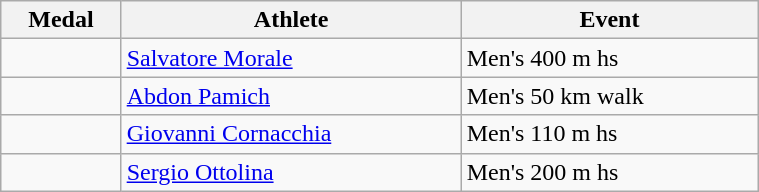<table class="wikitable" style="width:40%; font-size:100%; text-align:left;">
<tr>
<th>Medal</th>
<th>Athlete</th>
<th>Event</th>
</tr>
<tr>
<td align = center></td>
<td><a href='#'>Salvatore Morale</a></td>
<td>Men's 400 m hs</td>
</tr>
<tr>
<td align = center></td>
<td><a href='#'>Abdon Pamich</a></td>
<td>Men's 50 km walk</td>
</tr>
<tr>
<td align = center></td>
<td><a href='#'>Giovanni Cornacchia</a></td>
<td>Men's 110 m hs</td>
</tr>
<tr>
<td align = center></td>
<td><a href='#'>Sergio Ottolina</a></td>
<td>Men's 200 m hs</td>
</tr>
</table>
